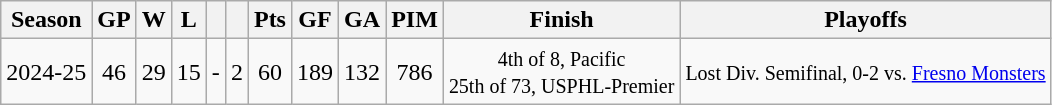<table class="wikitable" style="text-align:center">
<tr>
<th>Season</th>
<th>GP</th>
<th>W</th>
<th>L</th>
<th></th>
<th></th>
<th>Pts</th>
<th>GF</th>
<th>GA</th>
<th>PIM</th>
<th>Finish</th>
<th>Playoffs</th>
</tr>
<tr>
<td>2024-25</td>
<td>46</td>
<td>29</td>
<td>15</td>
<td>-</td>
<td>2</td>
<td>60</td>
<td>189</td>
<td>132</td>
<td>786</td>
<td><small>4th of 8, Pacific<br>25th of 73, USPHL-Premier</small></td>
<td><small>Lost Div. Semifinal, 0-2 vs. <a href='#'>Fresno Monsters</a></small></td>
</tr>
</table>
